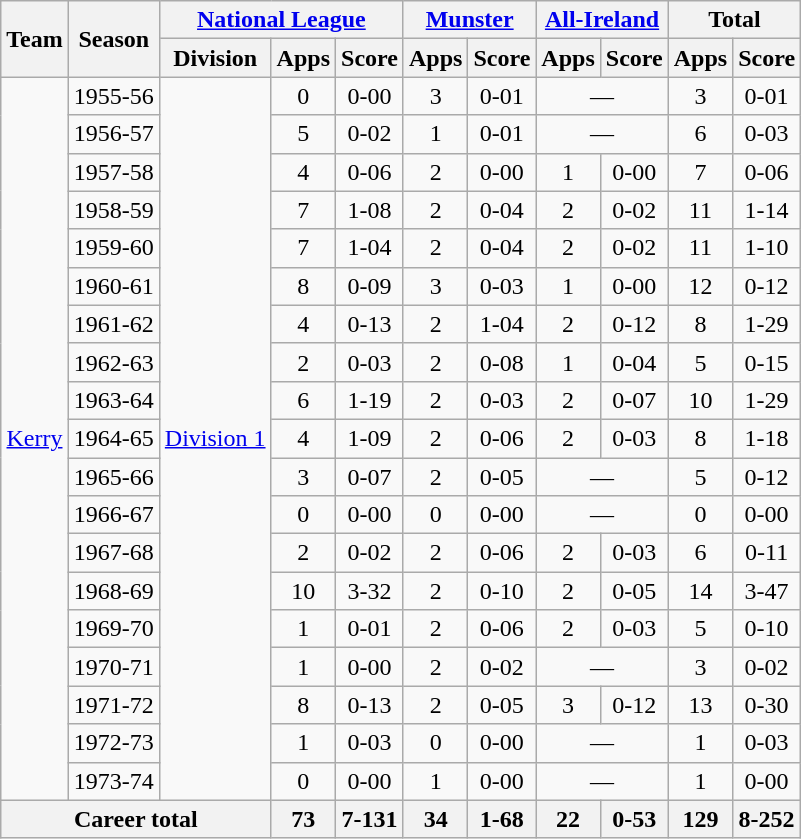<table class="wikitable" style="text-align:center">
<tr>
<th rowspan="2">Team</th>
<th rowspan="2">Season</th>
<th colspan="3"><a href='#'>National League</a></th>
<th colspan="2"><a href='#'>Munster</a></th>
<th colspan="2"><a href='#'>All-Ireland</a></th>
<th colspan="2">Total</th>
</tr>
<tr>
<th>Division</th>
<th>Apps</th>
<th>Score</th>
<th>Apps</th>
<th>Score</th>
<th>Apps</th>
<th>Score</th>
<th>Apps</th>
<th>Score</th>
</tr>
<tr>
<td rowspan="19"><a href='#'>Kerry</a></td>
<td>1955-56</td>
<td rowspan="19"><a href='#'>Division 1</a></td>
<td>0</td>
<td>0-00</td>
<td>3</td>
<td>0-01</td>
<td colspan=2>—</td>
<td>3</td>
<td>0-01</td>
</tr>
<tr>
<td>1956-57</td>
<td>5</td>
<td>0-02</td>
<td>1</td>
<td>0-01</td>
<td colspan=2>—</td>
<td>6</td>
<td>0-03</td>
</tr>
<tr>
<td>1957-58</td>
<td>4</td>
<td>0-06</td>
<td>2</td>
<td>0-00</td>
<td>1</td>
<td>0-00</td>
<td>7</td>
<td>0-06</td>
</tr>
<tr>
<td>1958-59</td>
<td>7</td>
<td>1-08</td>
<td>2</td>
<td>0-04</td>
<td>2</td>
<td>0-02</td>
<td>11</td>
<td>1-14</td>
</tr>
<tr>
<td>1959-60</td>
<td>7</td>
<td>1-04</td>
<td>2</td>
<td>0-04</td>
<td>2</td>
<td>0-02</td>
<td>11</td>
<td>1-10</td>
</tr>
<tr>
<td>1960-61</td>
<td>8</td>
<td>0-09</td>
<td>3</td>
<td>0-03</td>
<td>1</td>
<td>0-00</td>
<td>12</td>
<td>0-12</td>
</tr>
<tr>
<td>1961-62</td>
<td>4</td>
<td>0-13</td>
<td>2</td>
<td>1-04</td>
<td>2</td>
<td>0-12</td>
<td>8</td>
<td>1-29</td>
</tr>
<tr>
<td>1962-63</td>
<td>2</td>
<td>0-03</td>
<td>2</td>
<td>0-08</td>
<td>1</td>
<td>0-04</td>
<td>5</td>
<td>0-15</td>
</tr>
<tr>
<td>1963-64</td>
<td>6</td>
<td>1-19</td>
<td>2</td>
<td>0-03</td>
<td>2</td>
<td>0-07</td>
<td>10</td>
<td>1-29</td>
</tr>
<tr>
<td>1964-65</td>
<td>4</td>
<td>1-09</td>
<td>2</td>
<td>0-06</td>
<td>2</td>
<td>0-03</td>
<td>8</td>
<td>1-18</td>
</tr>
<tr>
<td>1965-66</td>
<td>3</td>
<td>0-07</td>
<td>2</td>
<td>0-05</td>
<td colspan=2>—</td>
<td>5</td>
<td>0-12</td>
</tr>
<tr>
<td>1966-67</td>
<td>0</td>
<td>0-00</td>
<td>0</td>
<td>0-00</td>
<td colspan=2>—</td>
<td>0</td>
<td>0-00</td>
</tr>
<tr>
<td>1967-68</td>
<td>2</td>
<td>0-02</td>
<td>2</td>
<td>0-06</td>
<td>2</td>
<td>0-03</td>
<td>6</td>
<td>0-11</td>
</tr>
<tr>
<td>1968-69</td>
<td>10</td>
<td>3-32</td>
<td>2</td>
<td>0-10</td>
<td>2</td>
<td>0-05</td>
<td>14</td>
<td>3-47</td>
</tr>
<tr>
<td>1969-70</td>
<td>1</td>
<td>0-01</td>
<td>2</td>
<td>0-06</td>
<td>2</td>
<td>0-03</td>
<td>5</td>
<td>0-10</td>
</tr>
<tr>
<td>1970-71</td>
<td>1</td>
<td>0-00</td>
<td>2</td>
<td>0-02</td>
<td colspan=2>—</td>
<td>3</td>
<td>0-02</td>
</tr>
<tr>
<td>1971-72</td>
<td>8</td>
<td>0-13</td>
<td>2</td>
<td>0-05</td>
<td>3</td>
<td>0-12</td>
<td>13</td>
<td>0-30</td>
</tr>
<tr>
<td>1972-73</td>
<td>1</td>
<td>0-03</td>
<td>0</td>
<td>0-00</td>
<td colspan=2>—</td>
<td>1</td>
<td>0-03</td>
</tr>
<tr>
<td>1973-74</td>
<td>0</td>
<td>0-00</td>
<td>1</td>
<td>0-00</td>
<td colspan=2>—</td>
<td>1</td>
<td>0-00</td>
</tr>
<tr>
<th colspan="3">Career total</th>
<th>73</th>
<th>7-131</th>
<th>34</th>
<th>1-68</th>
<th>22</th>
<th>0-53</th>
<th>129</th>
<th>8-252</th>
</tr>
</table>
